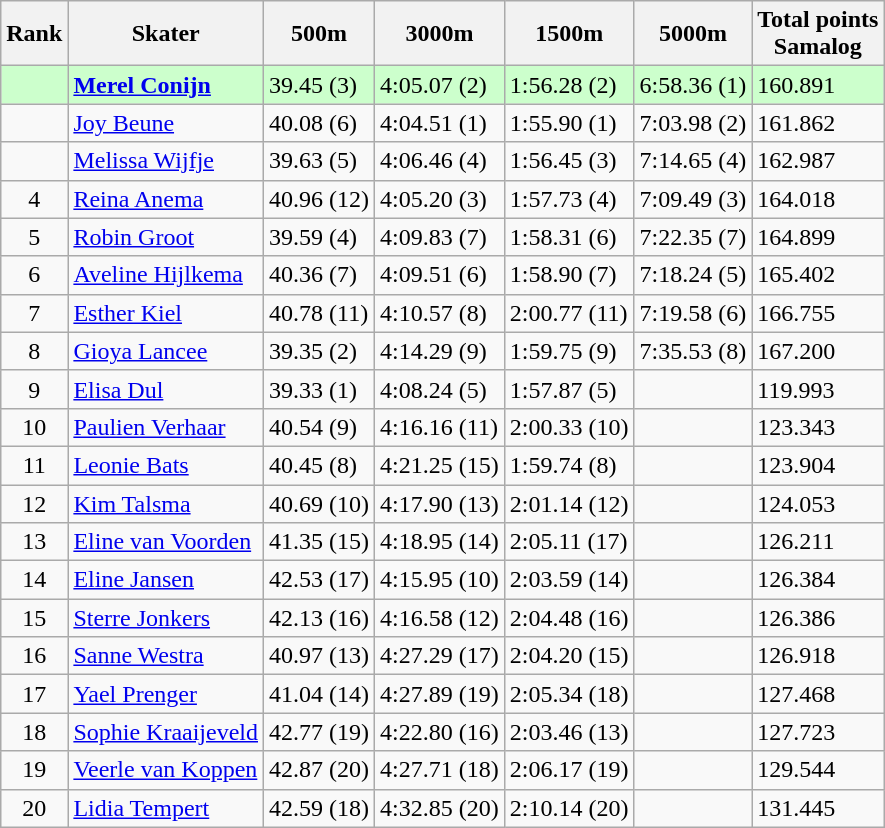<table class="wikitable sortable">
<tr>
<th>Rank</th>
<th>Skater</th>
<th>500m</th>
<th>3000m</th>
<th>1500m</th>
<th>5000m</th>
<th>Total points <br> Samalog</th>
</tr>
<tr bgcolor=ccffcc>
<td style="text-align:center"></td>
<td><strong><a href='#'>Merel Conijn</a></strong></td>
<td>39.45 (3)</td>
<td>4:05.07 (2)</td>
<td>1:56.28 (2)</td>
<td>6:58.36 (1)</td>
<td>160.891</td>
</tr>
<tr>
<td style="text-align:center"></td>
<td><a href='#'>Joy Beune</a></td>
<td>40.08 (6)</td>
<td>4:04.51 (1)</td>
<td>1:55.90 (1)</td>
<td>7:03.98 (2)</td>
<td>161.862</td>
</tr>
<tr>
<td style="text-align:center"></td>
<td><a href='#'>Melissa Wijfje</a></td>
<td>39.63 (5)</td>
<td>4:06.46 (4)</td>
<td>1:56.45 (3)</td>
<td>7:14.65 (4)</td>
<td>162.987</td>
</tr>
<tr>
<td style="text-align:center">4</td>
<td><a href='#'>Reina Anema</a></td>
<td>40.96 (12)</td>
<td>4:05.20 (3)</td>
<td>1:57.73 (4)</td>
<td>7:09.49 (3)</td>
<td>164.018</td>
</tr>
<tr>
<td style="text-align:center">5</td>
<td><a href='#'>Robin Groot</a></td>
<td>39.59 (4)</td>
<td>4:09.83 (7)</td>
<td>1:58.31 (6)</td>
<td>7:22.35 (7)</td>
<td>164.899</td>
</tr>
<tr>
<td style="text-align:center">6</td>
<td><a href='#'>Aveline Hijlkema</a></td>
<td>40.36 (7)</td>
<td>4:09.51 (6)</td>
<td>1:58.90 (7)</td>
<td>7:18.24 (5)</td>
<td>165.402</td>
</tr>
<tr>
<td style="text-align:center">7</td>
<td><a href='#'>Esther Kiel</a></td>
<td>40.78 (11)</td>
<td>4:10.57 (8)</td>
<td>2:00.77 (11)</td>
<td>7:19.58 (6)</td>
<td>166.755</td>
</tr>
<tr>
<td style="text-align:center">8</td>
<td><a href='#'>Gioya Lancee</a></td>
<td>39.35 (2)</td>
<td>4:14.29 (9)</td>
<td>1:59.75 (9)</td>
<td>7:35.53 (8)</td>
<td>167.200</td>
</tr>
<tr>
<td style="text-align:center">9</td>
<td><a href='#'>Elisa Dul</a></td>
<td>39.33 (1)</td>
<td>4:08.24 (5)</td>
<td>1:57.87 (5)</td>
<td></td>
<td>119.993</td>
</tr>
<tr>
<td style="text-align:center">10</td>
<td><a href='#'>Paulien Verhaar</a></td>
<td>40.54 (9)</td>
<td>4:16.16 (11)</td>
<td>2:00.33 (10)</td>
<td></td>
<td>123.343</td>
</tr>
<tr>
<td style="text-align:center">11</td>
<td><a href='#'>Leonie Bats</a></td>
<td>40.45 (8)</td>
<td>4:21.25 (15)</td>
<td>1:59.74 (8)</td>
<td></td>
<td>123.904</td>
</tr>
<tr>
<td style="text-align:center">12</td>
<td><a href='#'>Kim Talsma</a></td>
<td>40.69 (10)</td>
<td>4:17.90 (13)</td>
<td>2:01.14 (12)</td>
<td></td>
<td>124.053</td>
</tr>
<tr>
<td style="text-align:center">13</td>
<td><a href='#'>Eline van Voorden</a></td>
<td>41.35 (15)</td>
<td>4:18.95 (14)</td>
<td>2:05.11 (17)</td>
<td></td>
<td>126.211</td>
</tr>
<tr>
<td style="text-align:center">14</td>
<td><a href='#'>Eline Jansen</a></td>
<td>42.53 (17)</td>
<td>4:15.95 (10)</td>
<td>2:03.59 (14)</td>
<td></td>
<td>126.384</td>
</tr>
<tr>
<td style="text-align:center">15</td>
<td><a href='#'>Sterre Jonkers</a></td>
<td>42.13 (16)</td>
<td>4:16.58 (12)</td>
<td>2:04.48 (16)</td>
<td></td>
<td>126.386</td>
</tr>
<tr>
<td style="text-align:center">16</td>
<td><a href='#'>Sanne Westra</a></td>
<td>40.97 (13)</td>
<td>4:27.29 (17)</td>
<td>2:04.20 (15)</td>
<td></td>
<td>126.918</td>
</tr>
<tr>
<td style="text-align:center">17</td>
<td><a href='#'>Yael Prenger</a></td>
<td>41.04 (14)</td>
<td>4:27.89 (19)</td>
<td>2:05.34 (18)</td>
<td></td>
<td>127.468</td>
</tr>
<tr>
<td style="text-align:center">18</td>
<td><a href='#'>Sophie Kraaijeveld</a></td>
<td>42.77 (19)</td>
<td>4:22.80 (16)</td>
<td>2:03.46 (13)</td>
<td></td>
<td>127.723</td>
</tr>
<tr>
<td style="text-align:center">19</td>
<td><a href='#'>Veerle van Koppen</a></td>
<td>42.87 (20)</td>
<td>4:27.71 (18)</td>
<td>2:06.17 (19)</td>
<td></td>
<td>129.544</td>
</tr>
<tr>
<td style="text-align:center">20</td>
<td><a href='#'>Lidia Tempert</a></td>
<td>42.59 (18)</td>
<td>4:32.85 (20)</td>
<td>2:10.14 (20)</td>
<td></td>
<td>131.445</td>
</tr>
</table>
